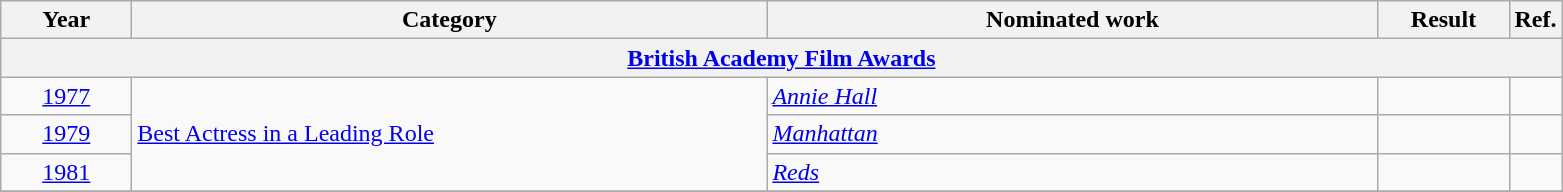<table class=wikitable>
<tr>
<th scope="col" style="width:5em;">Year</th>
<th scope="col" style="width:26em;">Category</th>
<th scope="col" style="width:25em;">Nominated work</th>
<th scope="col" style="width:5em;">Result</th>
<th>Ref.</th>
</tr>
<tr>
<th colspan=5><a href='#'>British Academy Film Awards</a></th>
</tr>
<tr>
<td style="text-align:center;"><a href='#'>1977</a></td>
<td rowspan="3"><a href='#'>Best Actress in a Leading Role</a></td>
<td><em><a href='#'>Annie Hall</a></em></td>
<td></td>
<td style="text-align:center;"></td>
</tr>
<tr>
<td style="text-align:center;"><a href='#'>1979</a></td>
<td><em><a href='#'>Manhattan</a></em></td>
<td></td>
<td style="text-align:center;"></td>
</tr>
<tr>
<td style="text-align:center;"><a href='#'>1981</a></td>
<td><em><a href='#'>Reds</a></em></td>
<td></td>
<td style="text-align:center;"></td>
</tr>
<tr>
</tr>
</table>
